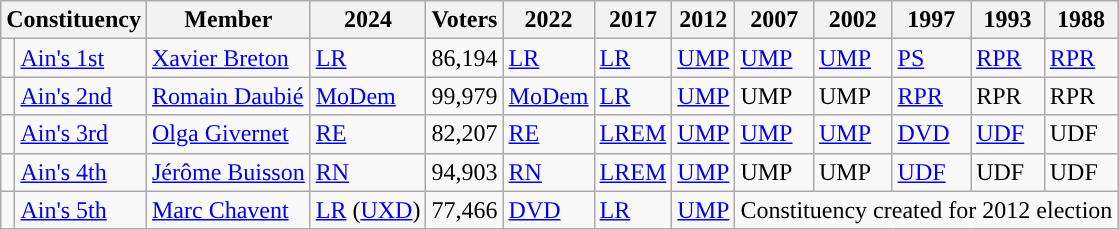<table class="wikitable sortable">
<tr>
<th colspan="2">Constituency</th>
<th>Member</th>
<th>2024</th>
<th>Voters</th>
<th>2022</th>
<th>2017</th>
<th>2012</th>
<th>2007</th>
<th>2002</th>
<th>1997</th>
<th>1993</th>
<th>1988</th>
</tr>
<tr>
<td style="background-color: "></td>
<td><a href='#'>Ain's 1st</a></td>
<td><a href='#'>Xavier Breton</a></td>
<td><a href='#'>LR</a></td>
<td>86,194</td>
<td><a href='#'>LR</a></td>
<td><a href='#'>LR</a></td>
<td bgcolor=><a href='#'>UMP</a></td>
<td bgcolor=><a href='#'>UMP</a></td>
<td bgcolor=><a href='#'>UMP</a></td>
<td bgcolor=><a href='#'>PS</a></td>
<td bgcolor=><a href='#'>RPR</a></td>
<td bgcolor=><a href='#'>RPR</a></td>
</tr>
<tr>
<td style="background-color: "></td>
<td><a href='#'>Ain's 2nd</a></td>
<td><a href='#'>Romain Daubié</a></td>
<td><a href='#'>MoDem</a></td>
<td>99,979</td>
<td><a href='#'>MoDem</a></td>
<td><a href='#'>LR</a></td>
<td bgcolor=><a href='#'>UMP</a></td>
<td bgcolor=>UMP</td>
<td bgcolor=>UMP</td>
<td bgcolor=><a href='#'>RPR</a></td>
<td bgcolor=>RPR</td>
<td bgcolor=>RPR</td>
</tr>
<tr>
<td style="background-color: "></td>
<td><a href='#'>Ain's 3rd</a></td>
<td><a href='#'>Olga Givernet</a></td>
<td><a href='#'>RE</a></td>
<td>82,207</td>
<td><a href='#'>RE</a></td>
<td><a href='#'>LREM</a></td>
<td bgcolor=><a href='#'>UMP</a></td>
<td bgcolor=><a href='#'>UMP</a></td>
<td bgcolor=><a href='#'>UMP</a></td>
<td bgcolor=><a href='#'>DVD</a></td>
<td bgcolor=><a href='#'>UDF</a></td>
<td bgcolor=>UDF</td>
</tr>
<tr>
<td style="background-color: "></td>
<td><a href='#'>Ain's 4th</a></td>
<td><a href='#'>Jérôme Buisson</a></td>
<td><a href='#'>RN</a></td>
<td>94,903</td>
<td><a href='#'>RN</a></td>
<td><a href='#'>LREM</a></td>
<td bgcolor=><a href='#'>UMP</a></td>
<td bgcolor=>UMP</td>
<td bgcolor=>UMP</td>
<td bgcolor=><a href='#'>UDF</a></td>
<td bgcolor=>UDF</td>
<td bgcolor=>UDF</td>
</tr>
<tr>
<td style="background-color: "></td>
<td><a href='#'>Ain's 5th</a></td>
<td><a href='#'>Marc Chavent</a></td>
<td><a href='#'>LR</a> (<a href='#'>UXD</a>)</td>
<td>77,466</td>
<td><a href='#'>DVD</a></td>
<td><a href='#'>LR</a></td>
<td bgcolor=><a href='#'>UMP</a></td>
<td colspan="5">Constituency created for 2012 election</td>
</tr>
</table>
